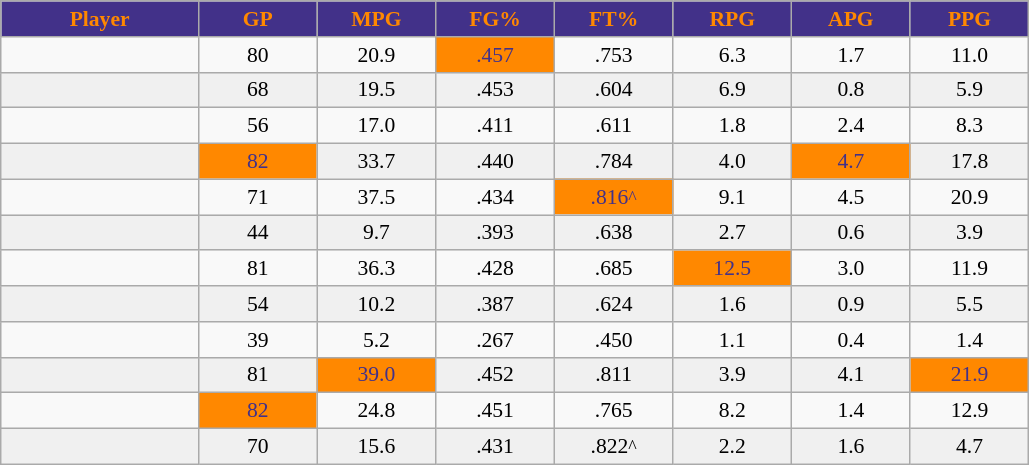<table class="wikitable sortable" style="font-size:90%; text-align:center; white-space:nowrap;">
<tr>
<th style="background:#423189;color:#FF8800;" width="10%">Player</th>
<th style="background:#423189;color:#FF8800;" width="6%">GP</th>
<th style="background:#423189;color:#FF8800;" width="6%">MPG</th>
<th style="background:#423189;color:#FF8800;" width="6%">FG%</th>
<th style="background:#423189;color:#FF8800;" width="6%">FT%</th>
<th style="background:#423189;color:#FF8800;" width="6%">RPG</th>
<th style="background:#423189;color:#FF8800;" width="6%">APG</th>
<th style="background:#423189;color:#FF8800;" width="6%">PPG</th>
</tr>
<tr align="center" bgcolor="">
<td></td>
<td>80</td>
<td>20.9</td>
<td style="background:#FF8800;color:#423189;">.457</td>
<td>.753</td>
<td>6.3</td>
<td>1.7</td>
<td>11.0</td>
</tr>
<tr align="center" bgcolor="#f0f0f0">
<td></td>
<td>68</td>
<td>19.5</td>
<td>.453</td>
<td>.604</td>
<td>6.9</td>
<td>0.8</td>
<td>5.9</td>
</tr>
<tr align="center" bgcolor="">
<td></td>
<td>56</td>
<td>17.0</td>
<td>.411</td>
<td>.611</td>
<td>1.8</td>
<td>2.4</td>
<td>8.3</td>
</tr>
<tr align="center" bgcolor="#f0f0f0">
<td></td>
<td style="background:#FF8800;color:#423189;">82</td>
<td>33.7</td>
<td>.440</td>
<td>.784</td>
<td>4.0</td>
<td style="background:#FF8800;color:#423189;">4.7</td>
<td>17.8</td>
</tr>
<tr align="center" bgcolor="">
<td></td>
<td>71</td>
<td>37.5</td>
<td>.434</td>
<td style="background:#FF8800;color:#423189;">.816<small>^</small></td>
<td>9.1</td>
<td>4.5</td>
<td>20.9</td>
</tr>
<tr align="center" bgcolor="#f0f0f0">
<td></td>
<td>44</td>
<td>9.7</td>
<td>.393</td>
<td>.638</td>
<td>2.7</td>
<td>0.6</td>
<td>3.9</td>
</tr>
<tr align="center" bgcolor="">
<td></td>
<td>81</td>
<td>36.3</td>
<td>.428</td>
<td>.685</td>
<td style="background:#FF8800;color:#423189;">12.5</td>
<td>3.0</td>
<td>11.9</td>
</tr>
<tr align="center" bgcolor="#f0f0f0">
<td></td>
<td>54</td>
<td>10.2</td>
<td>.387</td>
<td>.624</td>
<td>1.6</td>
<td>0.9</td>
<td>5.5</td>
</tr>
<tr align="center" bgcolor="">
<td></td>
<td>39</td>
<td>5.2</td>
<td>.267</td>
<td>.450</td>
<td>1.1</td>
<td>0.4</td>
<td>1.4</td>
</tr>
<tr align="center" bgcolor="#f0f0f0">
<td></td>
<td>81</td>
<td style="background:#FF8800;color:#423189;">39.0</td>
<td>.452</td>
<td>.811</td>
<td>3.9</td>
<td>4.1</td>
<td style="background:#FF8800;color:#423189;">21.9</td>
</tr>
<tr align="center" bgcolor="">
<td></td>
<td style="background:#FF8800;color:#423189;">82</td>
<td>24.8</td>
<td>.451</td>
<td>.765</td>
<td>8.2</td>
<td>1.4</td>
<td>12.9</td>
</tr>
<tr align="center" bgcolor="#f0f0f0">
<td></td>
<td>70</td>
<td>15.6</td>
<td>.431</td>
<td>.822<small>^</small></td>
<td>2.2</td>
<td>1.6</td>
<td>4.7</td>
</tr>
</table>
